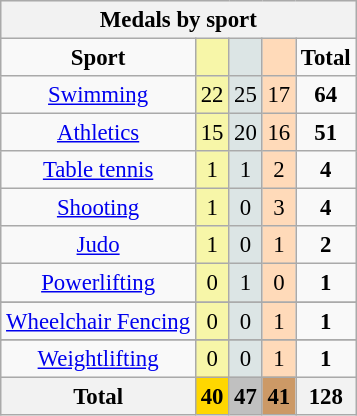<table class="wikitable" style="font-size:95%">
<tr style="background:#efefef;">
<th colspan=5>Medals by sport</th>
</tr>
<tr style="text-align:center;">
<td><strong>Sport</strong></td>
<td bgcolor=#f7f6a8></td>
<td bgcolor=#dce5e5></td>
<td bgcolor=#ffdab9></td>
<td><strong>Total</strong></td>
</tr>
<tr style="text-align:center;">
<td><a href='#'>Swimming</a></td>
<td style="background:#F7F6A8;">22</td>
<td style="background:#DCE5E5;">25</td>
<td style="background:#FFDAB9;">17</td>
<td><strong>64</strong></td>
</tr>
<tr style="text-align:center;">
<td><a href='#'>Athletics</a></td>
<td style="background:#F7F6A8;">15</td>
<td style="background:#DCE5E5;">20</td>
<td style="background:#FFDAB9;">16</td>
<td><strong>51</strong></td>
</tr>
<tr style="text-align:center;">
<td><a href='#'>Table tennis</a></td>
<td style="background:#F7F6A8;">1</td>
<td style="background:#DCE5E5;">1</td>
<td style="background:#FFDAB9;">2</td>
<td><strong>4</strong></td>
</tr>
<tr style="text-align:center;">
<td><a href='#'>Shooting</a></td>
<td style="background:#F7F6A8;">1</td>
<td style="background:#DCE5E5;">0</td>
<td style="background:#FFDAB9;">3</td>
<td><strong>4</strong></td>
</tr>
<tr style="text-align:center;">
<td><a href='#'>Judo</a></td>
<td style="background:#F7F6A8;">1</td>
<td style="background:#DCE5E5;">0</td>
<td style="background:#FFDAB9;">1</td>
<td><strong>2</strong></td>
</tr>
<tr style="text-align:center;">
<td><a href='#'>Powerlifting</a></td>
<td style="background:#F7F6A8;">0</td>
<td style="background:#DCE5E5;">1</td>
<td style="background:#FFDAB9;">0</td>
<td><strong>1</strong></td>
</tr>
<tr>
</tr>
<tr style="text-align:center;">
<td><a href='#'>Wheelchair Fencing</a></td>
<td style="background:#F7F6A8;">0</td>
<td style="background:#DCE5E5;">0</td>
<td style="background:#FFDAB9;">1</td>
<td><strong>1</strong></td>
</tr>
<tr>
</tr>
<tr style="text-align:center;">
<td><a href='#'>Weightlifting</a></td>
<td style="background:#F7F6A8;">0</td>
<td style="background:#DCE5E5;">0</td>
<td style="background:#FFDAB9;">1</td>
<td><strong>1</strong></td>
</tr>
<tr>
<th>Total</th>
<th style="background:gold;">40</th>
<th style="background:silver;">47</th>
<th style="background:#c96;">41</th>
<th>128</th>
</tr>
</table>
